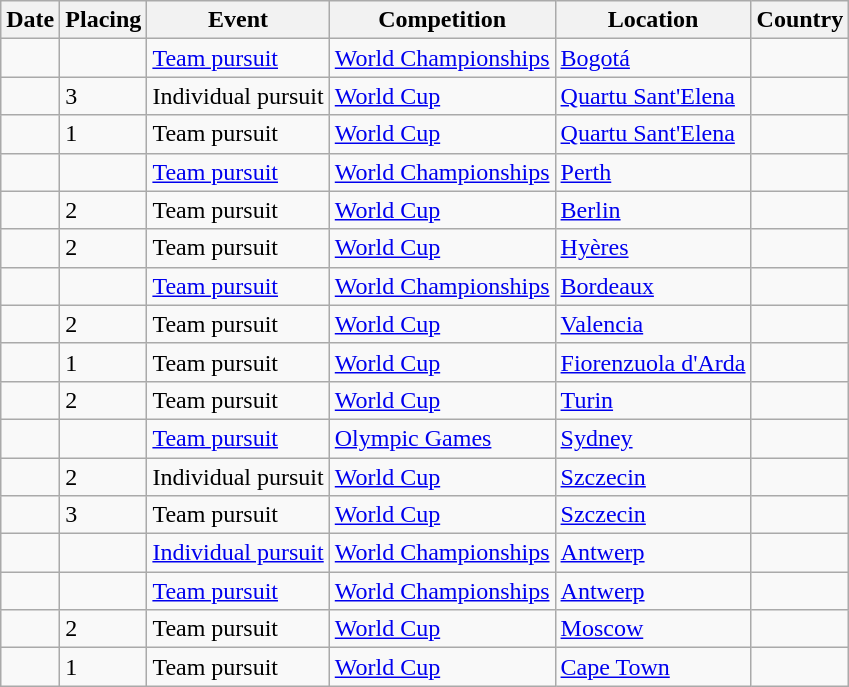<table class="wikitable sortable">
<tr>
<th>Date</th>
<th>Placing</th>
<th>Event</th>
<th>Competition</th>
<th>Location</th>
<th>Country</th>
</tr>
<tr>
<td></td>
<td></td>
<td><a href='#'>Team pursuit</a></td>
<td><a href='#'>World Championships</a></td>
<td><a href='#'>Bogotá</a></td>
<td></td>
</tr>
<tr>
<td></td>
<td>3</td>
<td>Individual pursuit</td>
<td><a href='#'>World Cup</a></td>
<td><a href='#'>Quartu Sant'Elena</a></td>
<td></td>
</tr>
<tr>
<td></td>
<td>1</td>
<td>Team pursuit</td>
<td><a href='#'>World Cup</a></td>
<td><a href='#'>Quartu Sant'Elena</a></td>
<td></td>
</tr>
<tr>
<td></td>
<td></td>
<td><a href='#'>Team pursuit</a></td>
<td><a href='#'>World Championships</a></td>
<td><a href='#'>Perth</a></td>
<td></td>
</tr>
<tr>
<td></td>
<td>2</td>
<td>Team pursuit</td>
<td><a href='#'>World Cup</a></td>
<td><a href='#'>Berlin</a></td>
<td></td>
</tr>
<tr>
<td></td>
<td>2</td>
<td>Team pursuit</td>
<td><a href='#'>World Cup</a></td>
<td><a href='#'>Hyères</a></td>
<td></td>
</tr>
<tr>
<td></td>
<td></td>
<td><a href='#'>Team pursuit</a></td>
<td><a href='#'>World Championships</a></td>
<td><a href='#'>Bordeaux</a></td>
<td></td>
</tr>
<tr>
<td></td>
<td>2</td>
<td>Team pursuit</td>
<td><a href='#'>World Cup</a></td>
<td><a href='#'>Valencia</a></td>
<td></td>
</tr>
<tr>
<td></td>
<td>1</td>
<td>Team pursuit</td>
<td><a href='#'>World Cup</a></td>
<td><a href='#'>Fiorenzuola d'Arda</a></td>
<td></td>
</tr>
<tr>
<td></td>
<td>2</td>
<td>Team pursuit</td>
<td><a href='#'>World Cup</a></td>
<td><a href='#'>Turin</a></td>
<td></td>
</tr>
<tr>
<td></td>
<td></td>
<td><a href='#'>Team pursuit</a></td>
<td><a href='#'>Olympic Games</a></td>
<td><a href='#'>Sydney</a></td>
<td></td>
</tr>
<tr>
<td></td>
<td>2</td>
<td>Individual pursuit</td>
<td><a href='#'>World Cup</a></td>
<td><a href='#'>Szczecin</a></td>
<td></td>
</tr>
<tr>
<td></td>
<td>3</td>
<td>Team pursuit</td>
<td><a href='#'>World Cup</a></td>
<td><a href='#'>Szczecin</a></td>
<td></td>
</tr>
<tr>
<td></td>
<td></td>
<td><a href='#'>Individual pursuit</a></td>
<td><a href='#'>World Championships</a></td>
<td><a href='#'>Antwerp</a></td>
<td></td>
</tr>
<tr>
<td></td>
<td></td>
<td><a href='#'>Team pursuit</a></td>
<td><a href='#'>World Championships</a></td>
<td><a href='#'>Antwerp</a></td>
<td></td>
</tr>
<tr>
<td></td>
<td>2</td>
<td>Team pursuit</td>
<td><a href='#'>World Cup</a></td>
<td><a href='#'>Moscow</a></td>
<td></td>
</tr>
<tr>
<td></td>
<td>1</td>
<td>Team pursuit</td>
<td><a href='#'>World Cup</a></td>
<td><a href='#'>Cape Town</a></td>
<td></td>
</tr>
</table>
